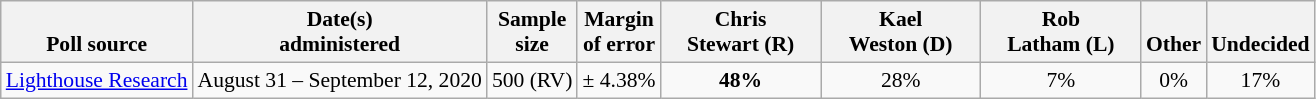<table class="wikitable" style="font-size:90%;text-align:center;">
<tr valign=bottom>
<th>Poll source</th>
<th>Date(s)<br>administered</th>
<th>Sample<br>size</th>
<th>Margin<br>of error</th>
<th style="width:100px;">Chris<br>Stewart (R)</th>
<th style="width:100px;">Kael<br>Weston (D)</th>
<th style="width:100px;">Rob<br>Latham (L)</th>
<th>Other</th>
<th>Undecided</th>
</tr>
<tr>
<td style="text-align:left;"><a href='#'>Lighthouse Research</a></td>
<td>August 31 – September 12, 2020</td>
<td>500 (RV)</td>
<td>± 4.38%</td>
<td><strong>48%</strong></td>
<td>28%</td>
<td>7%</td>
<td>0%</td>
<td>17%</td>
</tr>
</table>
